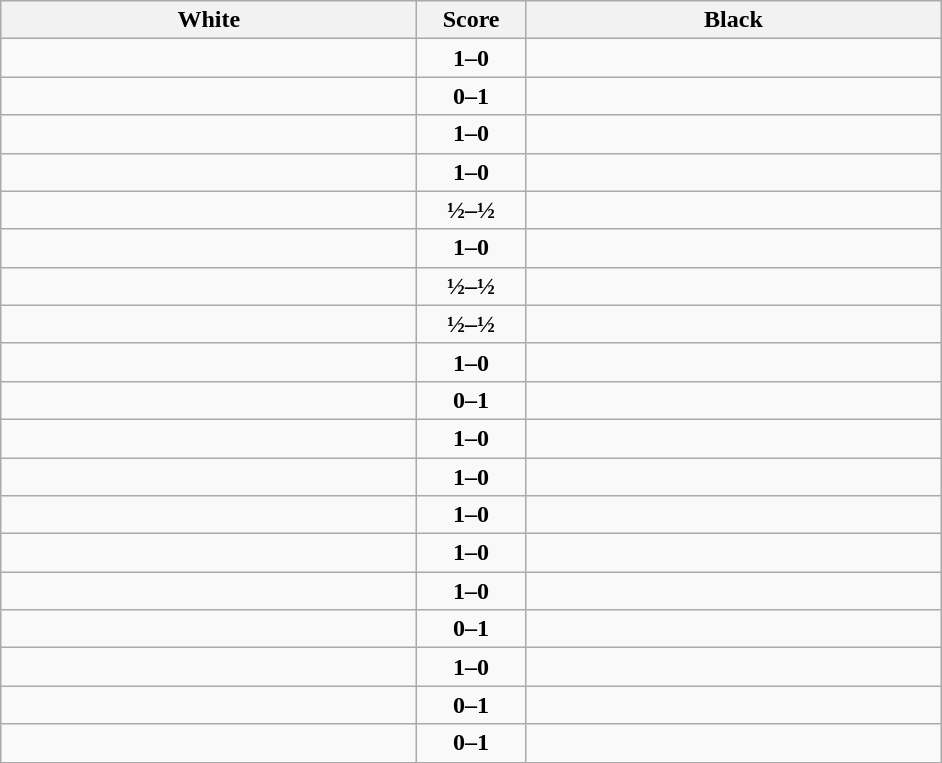<table class="wikitable" style="text-align: center;">
<tr>
<th align="right" width="270">White</th>
<th width="65">Score</th>
<th align="left" width="270">Black</th>
</tr>
<tr>
<td align=left><strong></strong></td>
<td align=center><strong>1–0</strong></td>
<td align=left></td>
</tr>
<tr>
<td align=left></td>
<td align=center><strong>0–1</strong></td>
<td align=left><strong></strong></td>
</tr>
<tr>
<td align=left><strong></strong></td>
<td align=center><strong>1–0</strong></td>
<td align=left></td>
</tr>
<tr>
<td align=left><strong></strong></td>
<td align=center><strong>1–0</strong></td>
<td align=left></td>
</tr>
<tr>
<td align=left></td>
<td align=center><strong>½–½</strong></td>
<td align=left></td>
</tr>
<tr>
<td align=left><strong></strong></td>
<td align=center><strong>1–0</strong></td>
<td align=left></td>
</tr>
<tr>
<td align=left></td>
<td align=center><strong>½–½</strong></td>
<td align=left></td>
</tr>
<tr>
<td align=left></td>
<td align=center><strong>½–½</strong></td>
<td align=left></td>
</tr>
<tr>
<td align=left><strong></strong></td>
<td align=center><strong>1–0</strong></td>
<td align=left></td>
</tr>
<tr>
<td align=left></td>
<td align=center><strong>0–1</strong></td>
<td align=left><strong></strong></td>
</tr>
<tr>
<td align=left><strong></strong></td>
<td align=center><strong>1–0</strong></td>
<td align=left></td>
</tr>
<tr>
<td align=left><strong></strong></td>
<td align=center><strong>1–0</strong></td>
<td align=left></td>
</tr>
<tr>
<td align=left><strong></strong></td>
<td align=center><strong>1–0</strong></td>
<td align=left></td>
</tr>
<tr>
<td align=left><strong></strong></td>
<td align=center><strong>1–0</strong></td>
<td align=left></td>
</tr>
<tr>
<td align=left><strong></strong></td>
<td align=center><strong>1–0</strong></td>
<td align=left></td>
</tr>
<tr>
<td align=left></td>
<td align=center><strong>0–1</strong></td>
<td align=left><strong></strong></td>
</tr>
<tr>
<td align=left><strong></strong></td>
<td align=center><strong>1–0</strong></td>
<td align=left></td>
</tr>
<tr>
<td align=left></td>
<td align=center><strong>0–1</strong></td>
<td align=left><strong></strong></td>
</tr>
<tr>
<td align=left></td>
<td align=center><strong>0–1</strong></td>
<td align=left><strong></strong></td>
</tr>
</table>
